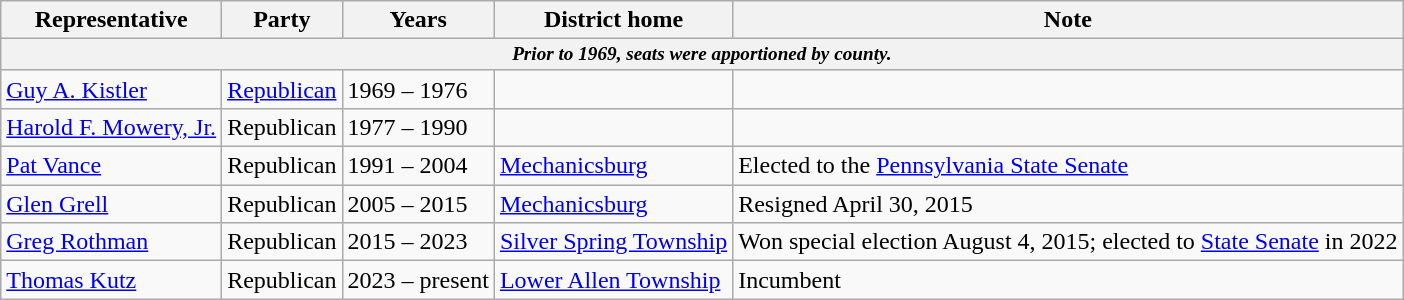<table class=wikitable>
<tr valign=bottom>
<th>Representative</th>
<th>Party</th>
<th>Years</th>
<th>District home</th>
<th>Note</th>
</tr>
<tr>
<th colspan=5 style="font-size: 80%;"><em>Prior to 1969, seats were apportioned by county.</em></th>
</tr>
<tr>
<td><a href='#'>Guy A. Kistler</a></td>
<td><a href='#'>Republican</a></td>
<td>1969 – 1976</td>
<td></td>
<td></td>
</tr>
<tr>
<td><a href='#'>Harold F. Mowery, Jr.</a></td>
<td>Republican</td>
<td>1977 – 1990</td>
<td></td>
<td></td>
</tr>
<tr>
<td><a href='#'>Pat Vance</a></td>
<td>Republican</td>
<td>1991 – 2004</td>
<td><a href='#'>Mechanicsburg</a></td>
<td>Elected to the <a href='#'>Pennsylvania State Senate</a></td>
</tr>
<tr>
<td><a href='#'>Glen Grell</a></td>
<td>Republican</td>
<td>2005 – 2015</td>
<td><a href='#'>Mechanicsburg</a></td>
<td>Resigned April 30, 2015</td>
</tr>
<tr>
<td><a href='#'>Greg Rothman</a></td>
<td>Republican</td>
<td>2015 – 2023</td>
<td><a href='#'>Silver Spring Township</a></td>
<td>Won special election August 4, 2015; elected to <a href='#'>State Senate</a> in 2022</td>
</tr>
<tr>
<td><a href='#'>Thomas Kutz</a></td>
<td>Republican</td>
<td>2023 – present</td>
<td><a href='#'>Lower Allen Township</a></td>
<td>Incumbent</td>
</tr>
</table>
